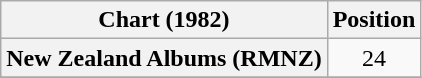<table class="wikitable plainrowheaders" style="text-align:center">
<tr>
<th scope="col">Chart (1982)</th>
<th scope="col">Position</th>
</tr>
<tr>
<th scope="row">New Zealand Albums (RMNZ)</th>
<td>24</td>
</tr>
<tr>
</tr>
</table>
